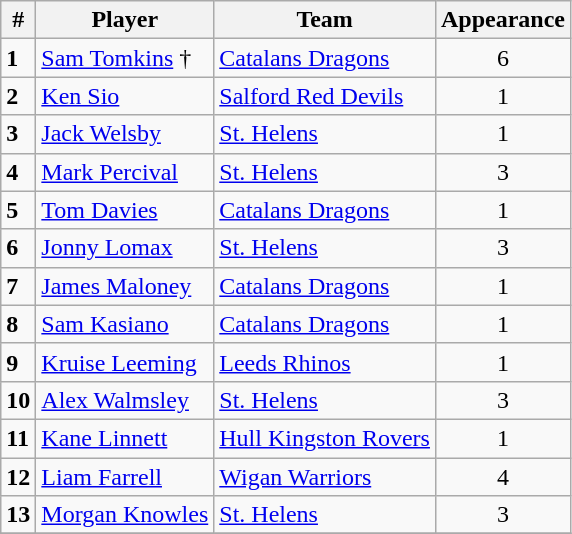<table class="wikitable">
<tr>
<th>#</th>
<th>Player</th>
<th>Team</th>
<th>Appearance</th>
</tr>
<tr>
<td><strong>1</strong></td>
<td> <a href='#'>Sam Tomkins</a> †</td>
<td> <a href='#'>Catalans Dragons</a></td>
<td style="text-align:center;">6</td>
</tr>
<tr>
<td><strong>2</strong></td>
<td> <a href='#'>Ken Sio</a></td>
<td> <a href='#'>Salford Red Devils</a></td>
<td style="text-align:center;">1</td>
</tr>
<tr>
<td><strong>3</strong></td>
<td> <a href='#'>Jack Welsby</a></td>
<td> <a href='#'>St. Helens</a></td>
<td style="text-align:center;">1</td>
</tr>
<tr>
<td><strong>4</strong></td>
<td> <a href='#'>Mark Percival</a></td>
<td> <a href='#'>St. Helens</a></td>
<td style="text-align:center;">3</td>
</tr>
<tr>
<td><strong>5</strong></td>
<td> <a href='#'>Tom Davies</a></td>
<td> <a href='#'>Catalans Dragons</a></td>
<td style="text-align:center;">1</td>
</tr>
<tr>
<td><strong>6</strong></td>
<td> <a href='#'>Jonny Lomax</a></td>
<td> <a href='#'>St. Helens</a></td>
<td style="text-align:center;">3</td>
</tr>
<tr>
<td><strong>7</strong></td>
<td> <a href='#'>James Maloney</a></td>
<td> <a href='#'>Catalans Dragons</a></td>
<td style="text-align:center;">1</td>
</tr>
<tr>
<td><strong>8</strong></td>
<td> <a href='#'>Sam Kasiano</a></td>
<td> <a href='#'>Catalans Dragons</a></td>
<td style="text-align:center;">1</td>
</tr>
<tr>
<td><strong>9</strong></td>
<td> <a href='#'>Kruise Leeming</a></td>
<td> <a href='#'>Leeds Rhinos</a></td>
<td style="text-align:center;">1</td>
</tr>
<tr>
<td><strong>10</strong></td>
<td> <a href='#'>Alex Walmsley</a></td>
<td> <a href='#'>St. Helens</a></td>
<td style="text-align:center;">3</td>
</tr>
<tr>
<td><strong>11</strong></td>
<td> <a href='#'>Kane Linnett</a></td>
<td>  <a href='#'>Hull Kingston Rovers</a></td>
<td style="text-align:center;">1</td>
</tr>
<tr>
<td><strong>12</strong></td>
<td> <a href='#'>Liam Farrell</a></td>
<td> <a href='#'>Wigan Warriors</a></td>
<td style="text-align:center;">4</td>
</tr>
<tr>
<td><strong>13</strong></td>
<td> <a href='#'>Morgan Knowles</a></td>
<td> <a href='#'>St. Helens</a></td>
<td style="text-align:center;">3</td>
</tr>
<tr>
</tr>
</table>
